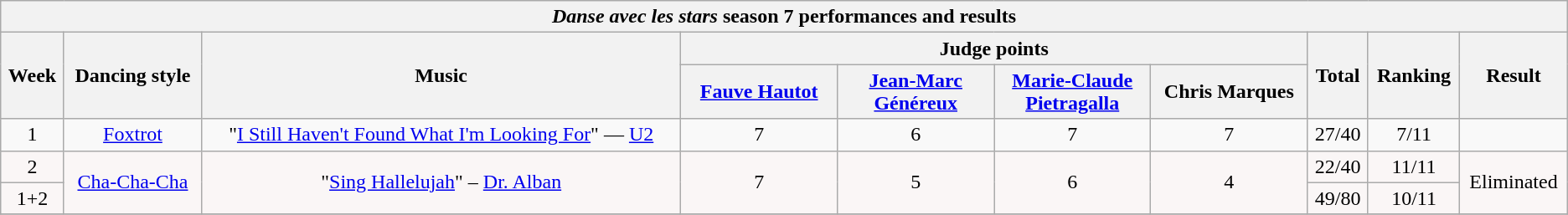<table class="wikitable collapsible collapsed">
<tr>
<th colspan="10"><em>Danse avec les stars</em> season 7 performances and results</th>
</tr>
<tr style="text-align:center;">
<th rowspan="2">Week</th>
<th rowspan="2">Dancing style</th>
<th rowspan="2">Music</th>
<th colspan="4">Judge points</th>
<th rowspan="2">Total</th>
<th rowspan="2">Ranking</th>
<th rowspan="2">Result</th>
</tr>
<tr style="text-align:center">
<th style="width:10%; "><a href='#'>Fauve Hautot</a></th>
<th style="width:10%; "><a href='#'>Jean-Marc Généreux</a></th>
<th style="width:10%; "><a href='#'>Marie-Claude Pietragalla</a></th>
<th style="width:10%; ">Chris Marques</th>
</tr>
<tr style="text-align:center">
<td>1</td>
<td><a href='#'>Foxtrot</a></td>
<td>"<a href='#'>I Still Haven't Found What I'm Looking For</a>" — <a href='#'>U2</a></td>
<td>7</td>
<td>6</td>
<td>7</td>
<td>7</td>
<td>27/40</td>
<td>7/11</td>
<td></td>
</tr>
<tr style="text-align:center; background:#faf6f6;">
<td>2</td>
<td rowspan="2"><a href='#'>Cha-Cha-Cha</a></td>
<td rowspan="2">"<a href='#'>Sing Hallelujah</a>" – <a href='#'>Dr. Alban</a></td>
<td rowspan="2">7</td>
<td rowspan="2">5</td>
<td rowspan="2">6</td>
<td rowspan="2">4</td>
<td>22/40</td>
<td>11/11</td>
<td rowspan="2">Eliminated</td>
</tr>
<tr style="text-align:center; background:#faf6f6;">
<td>1+2</td>
<td>49/80</td>
<td>10/11</td>
</tr>
<tr>
</tr>
</table>
